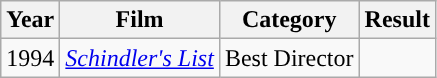<table class="wikitable">
<tr>
<th>Year</th>
<th>Film</th>
<th>Category</th>
<th>Result</th>
</tr>
<tr>
<td style="text-align:center;">1994</td>
<td style="text-align:center;"><em><a href='#'>Schindler's List</a></em></td>
<td style="text-align:center;">Best Director</td>
<td></td>
</tr>
</table>
